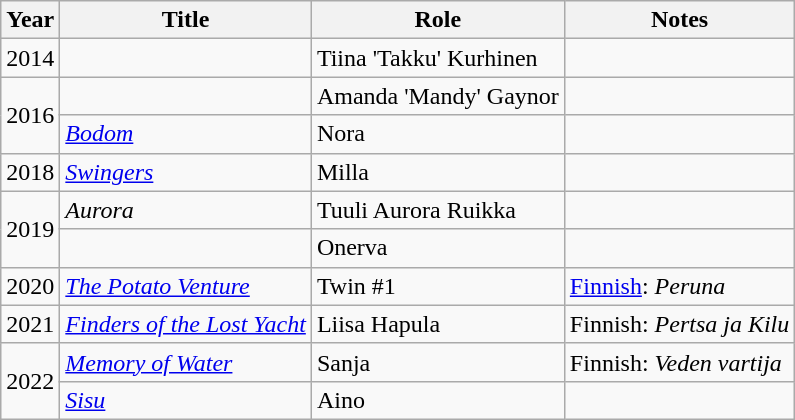<table class="wikitable sortable">
<tr>
<th>Year</th>
<th>Title</th>
<th>Role</th>
<th class="unsortable">Notes</th>
</tr>
<tr>
<td>2014</td>
<td><em></em></td>
<td>Tiina 'Takku' Kurhinen</td>
<td></td>
</tr>
<tr>
<td rowspan="2">2016</td>
<td><em></em></td>
<td>Amanda 'Mandy' Gaynor</td>
<td></td>
</tr>
<tr>
<td><em><a href='#'>Bodom</a></em></td>
<td>Nora</td>
<td></td>
</tr>
<tr>
<td>2018</td>
<td><em><a href='#'>Swingers</a></em></td>
<td>Milla</td>
<td></td>
</tr>
<tr>
<td rowspan="2">2019</td>
<td><em>Aurora</em></td>
<td>Tuuli Aurora Ruikka</td>
<td></td>
</tr>
<tr>
<td><em></em></td>
<td>Onerva</td>
<td></td>
</tr>
<tr>
<td>2020</td>
<td><em><a href='#'>The Potato Venture</a></em></td>
<td>Twin #1</td>
<td><a href='#'>Finnish</a>: <em>Peruna</em></td>
</tr>
<tr>
<td>2021</td>
<td><em><a href='#'>Finders of the Lost Yacht</a></em></td>
<td>Liisa Hapula</td>
<td>Finnish: <em>Pertsa ja Kilu</em></td>
</tr>
<tr>
<td rowspan="2">2022</td>
<td><em><a href='#'>Memory of Water</a></em></td>
<td>Sanja</td>
<td>Finnish: <em>Veden vartija</em></td>
</tr>
<tr>
<td><em><a href='#'>Sisu</a></em></td>
<td>Aino</td>
<td></td>
</tr>
</table>
